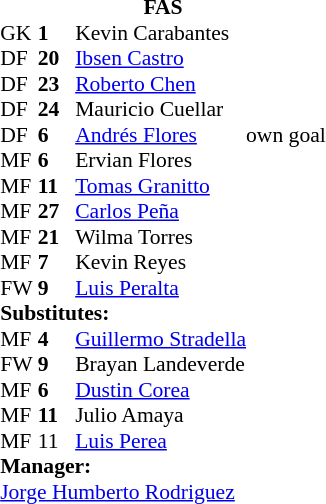<table style="font-size: 90%" cellspacing="0" cellpadding="0" align=center>
<tr>
<td colspan="5" style="padding-top: 0.6em; text-align:center"><strong>FAS</strong></td>
</tr>
<tr>
<th width="25"></th>
<th width="25"></th>
</tr>
<tr>
<td>GK</td>
<td><strong>1</strong></td>
<td> Kevin Carabantes</td>
</tr>
<tr>
<td>DF</td>
<td><strong>20</strong></td>
<td> <a href='#'>Ibsen Castro</a></td>
<td></td>
</tr>
<tr>
<td>DF</td>
<td><strong>23</strong></td>
<td> <a href='#'>Roberto Chen</a></td>
</tr>
<tr>
<td>DF</td>
<td><strong>24</strong></td>
<td> Mauricio Cuellar</td>
</tr>
<tr>
<td>DF</td>
<td><strong>6</strong></td>
<td> <a href='#'>Andrés Flores</a></td>
<td>own goal</td>
<td></td>
</tr>
<tr>
<td>MF</td>
<td><strong>6</strong></td>
<td> Ervian Flores</td>
<td></td>
</tr>
<tr>
<td>MF</td>
<td><strong>11</strong></td>
<td> <a href='#'>Tomas Granitto</a></td>
<td></td>
</tr>
<tr>
<td>MF</td>
<td><strong>27</strong></td>
<td> <a href='#'>Carlos Peña</a></td>
<td></td>
</tr>
<tr>
<td>MF</td>
<td><strong>21</strong></td>
<td> Wilma Torres</td>
<td></td>
</tr>
<tr>
<td>MF</td>
<td><strong>7</strong></td>
<td> Kevin Reyes</td>
<td></td>
<td></td>
</tr>
<tr>
<td>FW</td>
<td><strong>9</strong></td>
<td> <a href='#'>Luis Peralta</a></td>
<td></td>
</tr>
<tr>
<td colspan=5><strong>Substitutes:</strong></td>
</tr>
<tr>
<td>MF</td>
<td><strong>4</strong></td>
<td> <a href='#'>Guillermo Stradella</a></td>
<td></td>
<td></td>
</tr>
<tr>
<td>FW</td>
<td><strong>9</strong></td>
<td> Brayan Landeverde</td>
<td></td>
<td></td>
</tr>
<tr>
<td>MF</td>
<td><strong>6</strong></td>
<td> <a href='#'>Dustin Corea</a></td>
<td></td>
<td></td>
</tr>
<tr>
<td>MF</td>
<td><strong>11<em></td>
<td> Julio Amaya</td>
<td></td>
<td></td>
</tr>
<tr>
<td>MF</td>
<td></strong>11</em></td>
<td> <a href='#'>Luis Perea</a></td>
<td></td>
<td></td>
</tr>
<tr>
<td colspan=5><strong>Manager:</strong></td>
</tr>
<tr>
<td colspan=5> <a href='#'>Jorge Humberto Rodriguez</a></td>
</tr>
</table>
